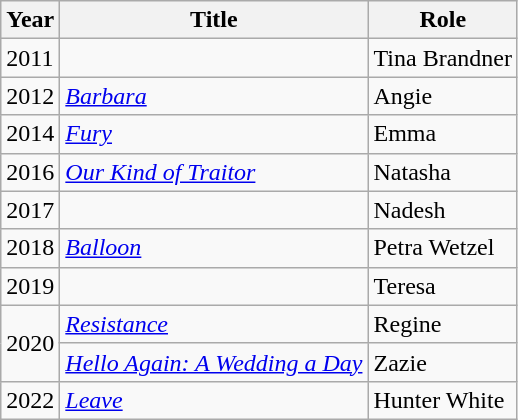<table class="wikitable">
<tr>
<th>Year</th>
<th>Title</th>
<th>Role</th>
</tr>
<tr>
<td>2011</td>
<td><em></em></td>
<td>Tina Brandner</td>
</tr>
<tr>
<td>2012</td>
<td><em><a href='#'>Barbara</a></em></td>
<td>Angie</td>
</tr>
<tr>
<td>2014</td>
<td><em><a href='#'>Fury</a></em></td>
<td>Emma</td>
</tr>
<tr>
<td>2016</td>
<td><em><a href='#'>Our Kind of Traitor</a></em></td>
<td>Natasha</td>
</tr>
<tr>
<td>2017</td>
<td><em></em></td>
<td>Nadesh</td>
</tr>
<tr>
<td>2018</td>
<td><em><a href='#'>Balloon</a></em></td>
<td>Petra Wetzel</td>
</tr>
<tr>
<td>2019</td>
<td><em></em></td>
<td>Teresa</td>
</tr>
<tr>
<td rowspan="2">2020</td>
<td><em><a href='#'>Resistance</a></em></td>
<td>Regine</td>
</tr>
<tr>
<td><em><a href='#'>Hello Again: A Wedding a Day</a></em></td>
<td>Zazie</td>
</tr>
<tr>
<td>2022</td>
<td><em><a href='#'>Leave</a></em></td>
<td>Hunter White</td>
</tr>
</table>
